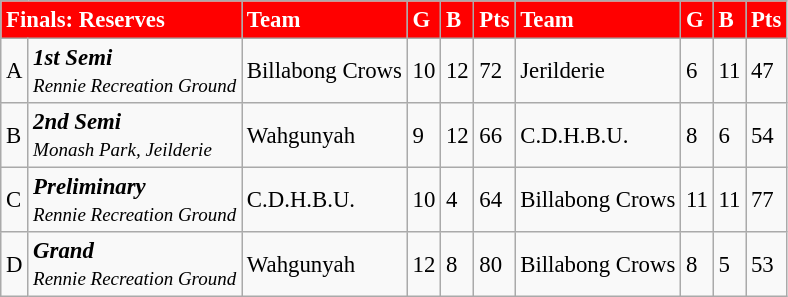<table style="font-size: 95%; text-align: left;" class="wikitable">
<tr>
<td colspan="2" bgcolor="Red" div style="color:White"><strong>Finals: Reserves</strong></td>
<td bgcolor="Red" div style="color:White"><strong>Team</strong></td>
<td bgcolor="Red" div style="color:White"><strong>G</strong></td>
<td bgcolor="Red" div style="color:White"><strong>B</strong></td>
<td bgcolor="Red" div style="color:White"><strong>Pts</strong></td>
<td bgcolor="Red" div style="color:White"><strong>Team</strong></td>
<td bgcolor="Red" div style="color:White"><strong>G</strong></td>
<td bgcolor="Red" div style="color:White"><strong>B</strong></td>
<td bgcolor="Red" div style="color:White"><strong>Pts</strong></td>
</tr>
<tr>
<td>A</td>
<td><strong><em>1st Semi</em></strong><br><small><em>Rennie Recreation Ground</em></small></td>
<td>Billabong Crows</td>
<td>10</td>
<td>12</td>
<td>72</td>
<td>Jerilderie</td>
<td>6</td>
<td>11</td>
<td>47</td>
</tr>
<tr>
<td>B</td>
<td><strong><em>2nd Semi</em></strong><br><small><em>Monash Park, Jeilderie</em></small></td>
<td>Wahgunyah</td>
<td>9</td>
<td>12</td>
<td>66</td>
<td>C.D.H.B.U.</td>
<td>8</td>
<td>6</td>
<td>54</td>
</tr>
<tr>
<td>C</td>
<td><strong><em>Preliminary</em></strong><br><small><em>Rennie Recreation Ground</em></small></td>
<td>C.D.H.B.U.</td>
<td>10</td>
<td>4</td>
<td>64</td>
<td>Billabong Crows</td>
<td>11</td>
<td>11</td>
<td>77</td>
</tr>
<tr>
<td>D</td>
<td><strong><em>Grand</em></strong><br><small><em>Rennie Recreation Ground</em></small></td>
<td>Wahgunyah</td>
<td>12</td>
<td>8</td>
<td>80</td>
<td>Billabong Crows</td>
<td>8</td>
<td>5</td>
<td>53</td>
</tr>
</table>
